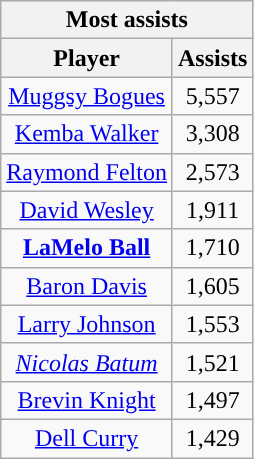<table class="wikitable sortable" style="text-align:center">
<tr>
<th colspan="2" style="text-align:center; ">Most assists</th>
</tr>
<tr>
<th style="text-align:center; ">Player</th>
<th style="text-align:center; ">Assists</th>
</tr>
<tr>
<td><a href='#'>Muggsy Bogues</a></td>
<td>5,557</td>
</tr>
<tr>
<td><a href='#'>Kemba Walker</a></td>
<td>3,308</td>
</tr>
<tr>
<td><a href='#'>Raymond Felton</a></td>
<td>2,573</td>
</tr>
<tr>
<td><a href='#'>David Wesley</a></td>
<td>1,911</td>
</tr>
<tr>
<td><strong><a href='#'>LaMelo Ball</a></strong></td>
<td>1,710</td>
</tr>
<tr>
<td><a href='#'>Baron Davis</a></td>
<td>1,605</td>
</tr>
<tr>
<td><a href='#'>Larry Johnson</a></td>
<td>1,553</td>
</tr>
<tr>
<td><em><a href='#'>Nicolas Batum</a></em></td>
<td>1,521</td>
</tr>
<tr>
<td><a href='#'>Brevin Knight</a></td>
<td>1,497</td>
</tr>
<tr>
<td><a href='#'>Dell Curry</a></td>
<td>1,429</td>
</tr>
</table>
